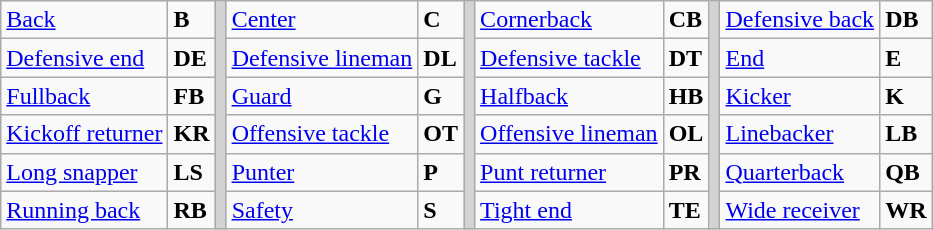<table class="wikitable">
<tr>
<td><a href='#'>Back</a></td>
<td><strong>B</strong></td>
<td rowSpan="6" style="background-color:lightgrey;"></td>
<td><a href='#'>Center</a></td>
<td><strong>C</strong></td>
<td rowSpan="6" style="background-color:lightgrey;"></td>
<td><a href='#'>Cornerback</a></td>
<td><strong>CB</strong></td>
<td rowSpan="6" style="background-color:lightgrey;"></td>
<td><a href='#'>Defensive back</a></td>
<td><strong>DB</strong></td>
</tr>
<tr>
<td><a href='#'>Defensive end</a></td>
<td><strong>DE</strong></td>
<td><a href='#'>Defensive lineman</a></td>
<td><strong>DL</strong></td>
<td><a href='#'>Defensive tackle</a></td>
<td><strong>DT</strong></td>
<td><a href='#'>End</a></td>
<td><strong>E</strong></td>
</tr>
<tr>
<td><a href='#'>Fullback</a></td>
<td><strong>FB</strong></td>
<td><a href='#'>Guard</a></td>
<td><strong>G</strong></td>
<td><a href='#'>Halfback</a></td>
<td><strong>HB</strong></td>
<td><a href='#'>Kicker</a></td>
<td><strong>K</strong></td>
</tr>
<tr>
<td><a href='#'>Kickoff returner</a></td>
<td><strong>KR</strong></td>
<td><a href='#'>Offensive tackle</a></td>
<td><strong>OT</strong></td>
<td><a href='#'>Offensive lineman</a></td>
<td><strong>OL</strong></td>
<td><a href='#'>Linebacker</a></td>
<td><strong>LB</strong></td>
</tr>
<tr>
<td><a href='#'>Long snapper</a></td>
<td><strong>LS</strong></td>
<td><a href='#'>Punter</a></td>
<td><strong>P</strong></td>
<td><a href='#'>Punt returner</a></td>
<td><strong>PR</strong></td>
<td><a href='#'>Quarterback</a></td>
<td><strong>QB</strong></td>
</tr>
<tr>
<td><a href='#'>Running back</a></td>
<td><strong>RB</strong></td>
<td><a href='#'>Safety</a></td>
<td><strong>S</strong></td>
<td><a href='#'>Tight end</a></td>
<td><strong>TE</strong></td>
<td><a href='#'>Wide receiver</a></td>
<td><strong>WR</strong></td>
</tr>
</table>
